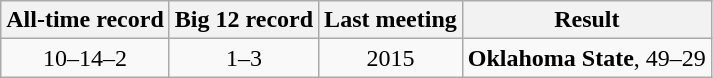<table class="wikitable">
<tr style="text-align:center;">
<th>All-time record</th>
<th>Big 12 record</th>
<th>Last meeting</th>
<th>Result</th>
</tr>
<tr style="text-align:center;">
<td>10–14–2</td>
<td>1–3</td>
<td>2015</td>
<td><strong>Oklahoma State</strong>, 49–29</td>
</tr>
</table>
